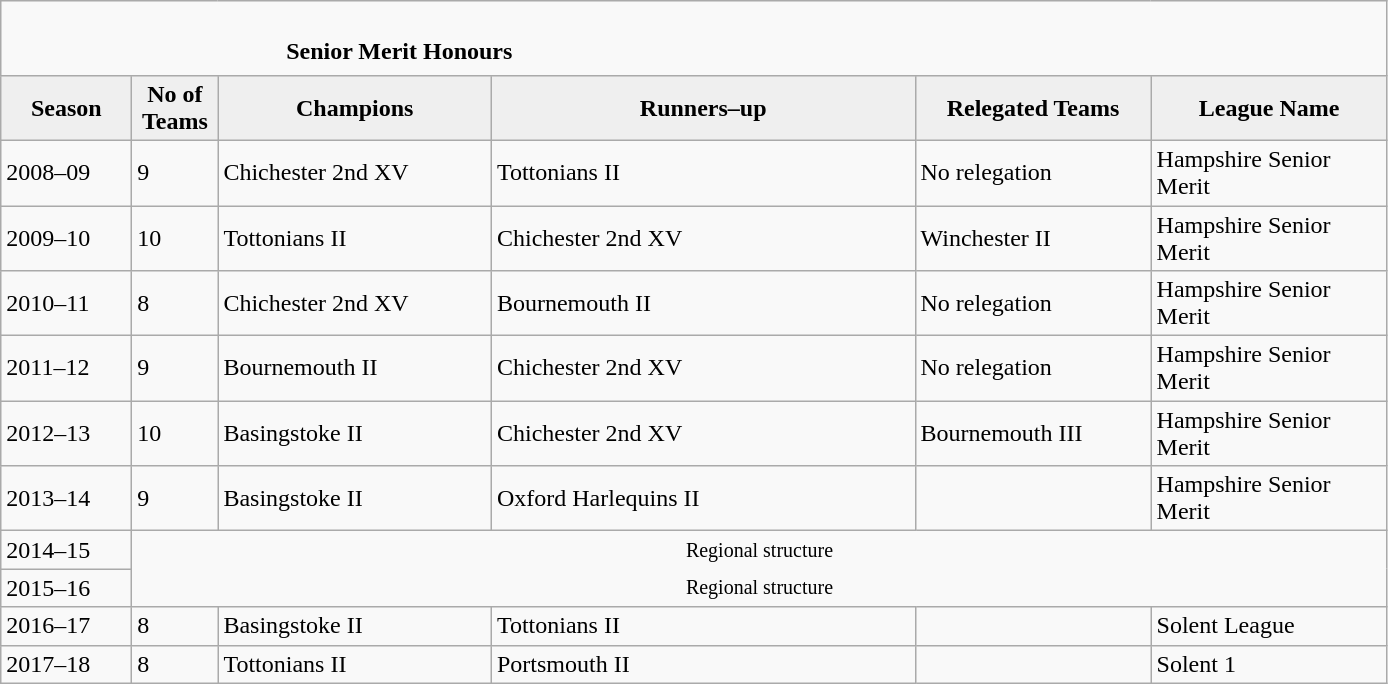<table class="wikitable" style="text-align: left;">
<tr>
<td colspan="11" cellpadding="0" cellspacing="0"><br><table border="0" style="width:100%;" cellpadding="0" cellspacing="0">
<tr>
<td style="width:20%; border:0;"></td>
<td style="border:0;"><strong>Senior Merit Honours</strong></td>
<td style="width:20%; border:0;"></td>
</tr>
</table>
</td>
</tr>
<tr>
<th style="background:#efefef; width:80px;">Season</th>
<th style="background:#efefef; width:50px;">No of Teams</th>
<th style="background:#efefef; width:175px;">Champions</th>
<th style="background:#efefef; width:275px;">Runners–up</th>
<th style="background:#efefef; width:150px;">Relegated Teams</th>
<th style="background:#efefef; width:150px;">League Name</th>
</tr>
<tr align=left>
<td>2008–09</td>
<td>9</td>
<td>Chichester 2nd XV</td>
<td>Tottonians II</td>
<td>No relegation</td>
<td>Hampshire Senior Merit</td>
</tr>
<tr>
<td>2009–10</td>
<td>10</td>
<td>Tottonians II</td>
<td>Chichester 2nd XV</td>
<td>Winchester II</td>
<td>Hampshire Senior Merit</td>
</tr>
<tr>
<td>2010–11</td>
<td>8</td>
<td>Chichester 2nd XV</td>
<td>Bournemouth II</td>
<td>No relegation</td>
<td>Hampshire Senior Merit</td>
</tr>
<tr>
<td>2011–12</td>
<td>9</td>
<td>Bournemouth II</td>
<td>Chichester 2nd XV</td>
<td>No relegation</td>
<td>Hampshire Senior Merit</td>
</tr>
<tr>
<td>2012–13</td>
<td>10</td>
<td>Basingstoke II</td>
<td>Chichester 2nd XV</td>
<td>Bournemouth III</td>
<td>Hampshire Senior Merit</td>
</tr>
<tr>
<td>2013–14</td>
<td>9</td>
<td>Basingstoke II</td>
<td>Oxford Harlequins II</td>
<td></td>
<td>Hampshire Senior Merit</td>
</tr>
<tr>
<td>2014–15</td>
<td colspan="15"  style="border:0; font-size:smaller; text-align:center;">Regional structure</td>
</tr>
<tr>
<td>2015–16</td>
<td colspan="15"  style="border:0; font-size:smaller; text-align:center;">Regional structure</td>
</tr>
<tr>
<td>2016–17</td>
<td>8</td>
<td>Basingstoke II</td>
<td>Tottonians II</td>
<td></td>
<td>Solent League</td>
</tr>
<tr>
<td>2017–18</td>
<td>8</td>
<td>Tottonians II</td>
<td>Portsmouth II</td>
<td></td>
<td>Solent 1</td>
</tr>
</table>
